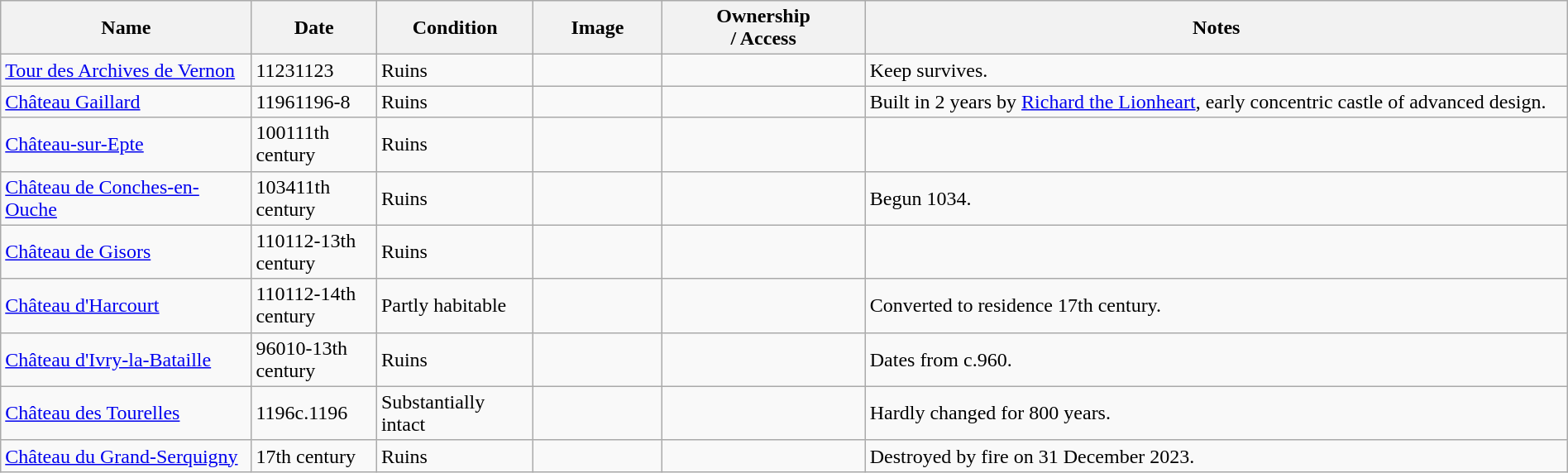<table class="wikitable sortable" style="width:100%;">
<tr>
<th style="width:16%;">Name<br></th>
<th style="width:8%;">Date<br></th>
<th style="width:10%;">Condition<br></th>
<th class="unsortable" style="width:96px;">Image</th>
<th style="width:13%;">Ownership<br>/ Access</th>
<th class="unsortable">Notes</th>
</tr>
<tr>
<td><a href='#'>Tour des Archives de Vernon</a></td>
<td><span>1123</span>1123</td>
<td>Ruins</td>
<td></td>
<td></td>
<td>Keep survives.</td>
</tr>
<tr>
<td><a href='#'>Château Gaillard</a></td>
<td><span>1196</span>1196-8</td>
<td>Ruins</td>
<td></td>
<td></td>
<td>Built in 2 years by <a href='#'>Richard the Lionheart</a>, early concentric castle of advanced design.</td>
</tr>
<tr>
<td><a href='#'>Château-sur-Epte</a></td>
<td><span>1001</span>11th century</td>
<td>Ruins</td>
<td></td>
<td></td>
<td></td>
</tr>
<tr>
<td><a href='#'>Château de Conches-en-Ouche</a></td>
<td><span>1034</span>11th century</td>
<td>Ruins</td>
<td></td>
<td></td>
<td>Begun 1034.</td>
</tr>
<tr>
<td><a href='#'>Château de Gisors</a></td>
<td><span>1101</span>12-13th century</td>
<td>Ruins</td>
<td></td>
<td></td>
<td></td>
</tr>
<tr>
<td><a href='#'>Château d'Harcourt</a></td>
<td><span>1101</span>12-14th century</td>
<td>Partly habitable</td>
<td></td>
<td></td>
<td>Converted to residence 17th century.</td>
</tr>
<tr>
<td><a href='#'>Château d'Ivry-la-Bataille</a></td>
<td><span>960</span>10-13th century</td>
<td>Ruins</td>
<td></td>
<td></td>
<td>Dates from c.960.</td>
</tr>
<tr>
<td><a href='#'>Château des Tourelles</a></td>
<td><span>1196</span>c.1196</td>
<td>Substantially intact</td>
<td></td>
<td></td>
<td>Hardly changed for 800 years.</td>
</tr>
<tr>
<td><a href='#'>Château du Grand-Serquigny</a></td>
<td>17th century</td>
<td>Ruins</td>
<td></td>
<td></td>
<td>Destroyed by fire on 31 December 2023.</td>
</tr>
</table>
